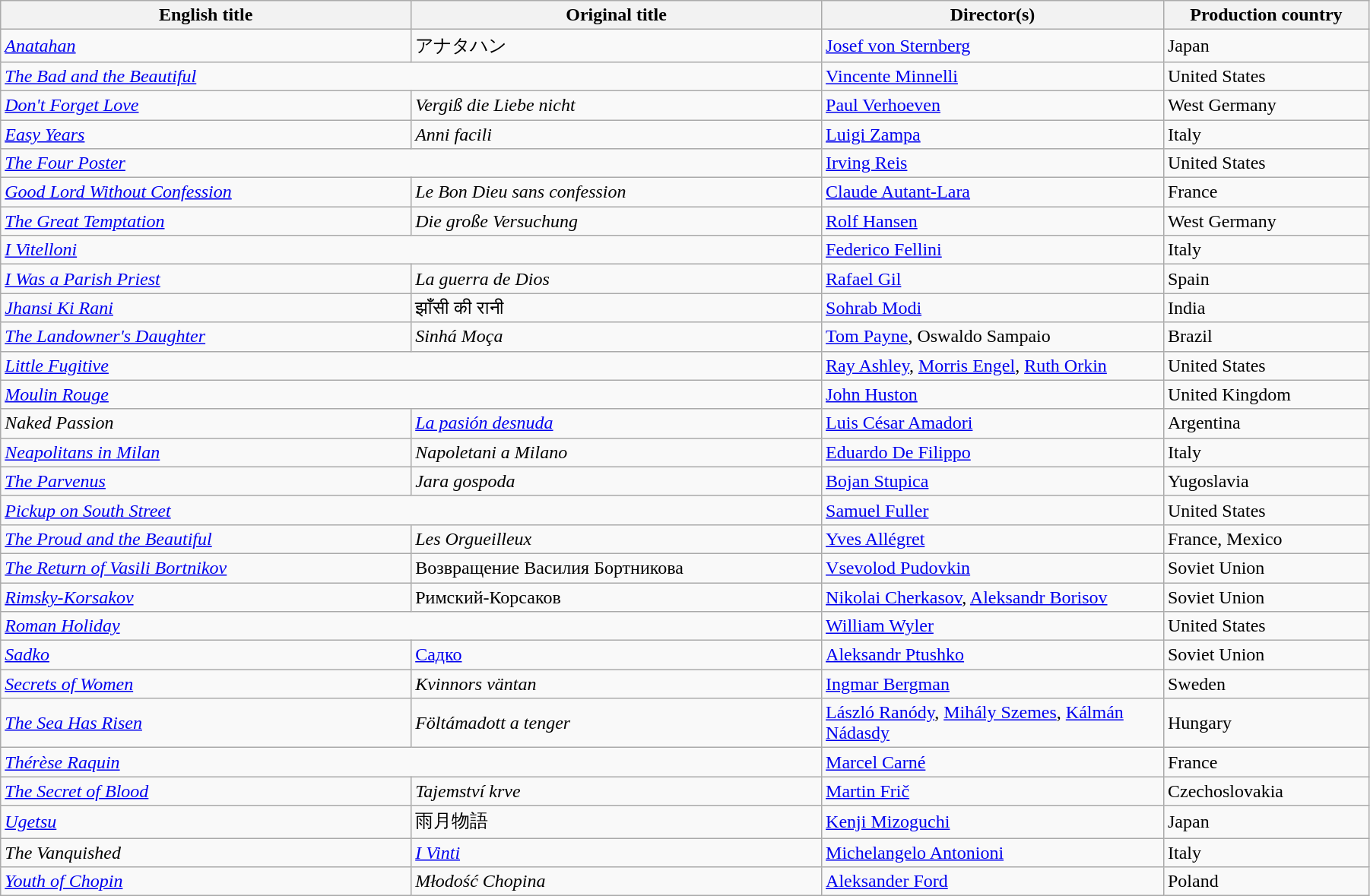<table class="wikitable" width="95%">
<tr>
<th width="30%">English title</th>
<th width="30%">Original title</th>
<th width="25%">Director(s)</th>
<th width="15%">Production country</th>
</tr>
<tr>
<td><em><a href='#'>Anatahan</a></em></td>
<td>アナタハン</td>
<td><a href='#'>Josef von Sternberg</a></td>
<td>Japan</td>
</tr>
<tr>
<td colspan=2><em><a href='#'>The Bad and the Beautiful</a></em></td>
<td><a href='#'>Vincente Minnelli</a></td>
<td>United States</td>
</tr>
<tr>
<td><em><a href='#'>Don't Forget Love</a></em></td>
<td><em>Vergiß die Liebe nicht</em></td>
<td><a href='#'>Paul Verhoeven</a></td>
<td>West Germany</td>
</tr>
<tr>
<td><em><a href='#'>Easy Years</a></em></td>
<td><em>Anni facili</em></td>
<td><a href='#'>Luigi Zampa</a></td>
<td>Italy</td>
</tr>
<tr>
<td colspan=2><em><a href='#'>The Four Poster</a></em></td>
<td><a href='#'>Irving Reis</a></td>
<td>United States</td>
</tr>
<tr>
<td><em><a href='#'>Good Lord Without Confession</a></em></td>
<td><em>Le Bon Dieu sans confession</em></td>
<td><a href='#'>Claude Autant-Lara</a></td>
<td>France</td>
</tr>
<tr>
<td><em><a href='#'>The Great Temptation</a></em></td>
<td><em>Die große Versuchung</em></td>
<td><a href='#'>Rolf Hansen</a></td>
<td>West Germany</td>
</tr>
<tr>
<td colspan="2"><em><a href='#'>I Vitelloni</a></em></td>
<td><a href='#'>Federico Fellini</a></td>
<td>Italy</td>
</tr>
<tr>
<td><em><a href='#'>I Was a Parish Priest</a></em></td>
<td><em>La guerra de Dios</em></td>
<td><a href='#'>Rafael Gil</a></td>
<td>Spain</td>
</tr>
<tr>
<td><em><a href='#'>Jhansi Ki Rani</a></em></td>
<td>झाँसी की रानी</td>
<td><a href='#'>Sohrab Modi</a></td>
<td>India</td>
</tr>
<tr>
<td><em><a href='#'>The Landowner's Daughter</a></em></td>
<td><em>Sinhá Moça</em></td>
<td><a href='#'>Tom Payne</a>, Oswaldo Sampaio</td>
<td>Brazil</td>
</tr>
<tr>
<td colspan="2"><em><a href='#'>Little Fugitive</a></em></td>
<td><a href='#'>Ray Ashley</a>, <a href='#'>Morris Engel</a>, <a href='#'>Ruth Orkin</a></td>
<td>United States</td>
</tr>
<tr>
<td colspan="2"><em><a href='#'>Moulin Rouge</a></em></td>
<td><a href='#'>John Huston</a></td>
<td>United Kingdom</td>
</tr>
<tr>
<td><em>Naked Passion</em></td>
<td><em><a href='#'>La pasión desnuda</a></em></td>
<td><a href='#'>Luis César Amadori</a></td>
<td>Argentina</td>
</tr>
<tr>
<td><em><a href='#'>Neapolitans in Milan</a></em></td>
<td><em>Napoletani a Milano</em></td>
<td><a href='#'>Eduardo De Filippo</a></td>
<td>Italy</td>
</tr>
<tr>
<td><em><a href='#'>The Parvenus</a></em></td>
<td><em>Jara gospoda</em></td>
<td><a href='#'>Bojan Stupica</a></td>
<td>Yugoslavia</td>
</tr>
<tr>
<td colspan="2"><em><a href='#'>Pickup on South Street</a></em></td>
<td><a href='#'>Samuel Fuller</a></td>
<td>United States</td>
</tr>
<tr>
<td><em><a href='#'>The Proud and the Beautiful</a></em></td>
<td><em>Les Orgueilleux</em></td>
<td><a href='#'>Yves Allégret</a></td>
<td>France, Mexico</td>
</tr>
<tr>
<td><em><a href='#'>The Return of Vasili Bortnikov</a></em></td>
<td>Возвращение Василия Бортникова</td>
<td><a href='#'>Vsevolod Pudovkin</a></td>
<td>Soviet Union</td>
</tr>
<tr>
<td><em><a href='#'>Rimsky-Korsakov</a></em></td>
<td>Римский-Корсаков</td>
<td><a href='#'>Nikolai Cherkasov</a>, <a href='#'>Aleksandr Borisov</a></td>
<td>Soviet Union</td>
</tr>
<tr>
<td colspan="2"><em><a href='#'>Roman Holiday</a></em></td>
<td><a href='#'>William Wyler</a></td>
<td>United States</td>
</tr>
<tr>
<td><em><a href='#'>Sadko</a></em></td>
<td><a href='#'>Садко</a></td>
<td><a href='#'>Aleksandr Ptushko</a></td>
<td>Soviet Union</td>
</tr>
<tr>
<td><em><a href='#'>Secrets of Women</a></em></td>
<td><em>Kvinnors väntan</em></td>
<td><a href='#'>Ingmar Bergman</a></td>
<td>Sweden</td>
</tr>
<tr>
<td><em><a href='#'>The Sea Has Risen</a></em></td>
<td><em>Föltámadott a tenger</em></td>
<td><a href='#'>László Ranódy</a>, <a href='#'>Mihály Szemes</a>, <a href='#'>Kálmán Nádasdy</a></td>
<td>Hungary</td>
</tr>
<tr>
<td colspan="2"><em><a href='#'>Thérèse Raquin</a></em></td>
<td><a href='#'>Marcel Carné</a></td>
<td>France</td>
</tr>
<tr>
<td><em><a href='#'>The Secret of Blood</a></em></td>
<td><em>Tajemství krve</em></td>
<td><a href='#'>Martin Frič</a></td>
<td>Czechoslovakia</td>
</tr>
<tr>
<td><em><a href='#'>Ugetsu</a></em></td>
<td>雨月物語</td>
<td><a href='#'>Kenji Mizoguchi</a></td>
<td>Japan</td>
</tr>
<tr>
<td><em>The Vanquished</em></td>
<td><em><a href='#'>I Vinti</a></em></td>
<td><a href='#'>Michelangelo Antonioni</a></td>
<td>Italy</td>
</tr>
<tr>
<td><em><a href='#'>Youth of Chopin</a></em></td>
<td><em>Młodość Chopina</em></td>
<td><a href='#'>Aleksander Ford</a></td>
<td>Poland</td>
</tr>
</table>
